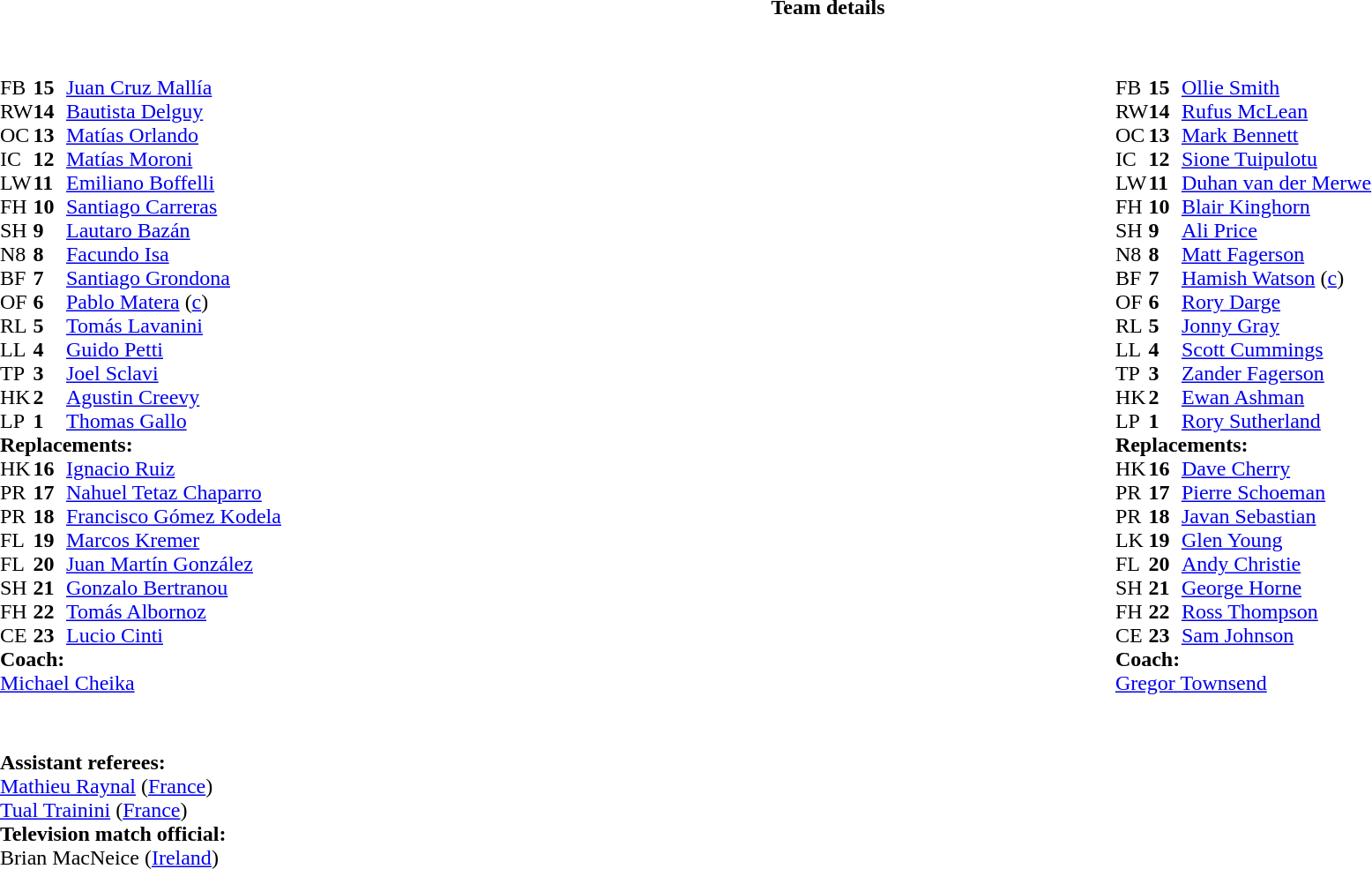<table border="0" style="width:100%;" class="collapsible collapsed">
<tr>
<th>Team details</th>
</tr>
<tr>
<td><br><table style="width:100%">
<tr>
<td style="vertical-align:top;width:50%"><br><table cellspacing="0" cellpadding="0">
<tr>
<th width="25"></th>
<th width="25"></th>
</tr>
<tr>
<td>FB</td>
<td><strong>15</strong></td>
<td><a href='#'>Juan Cruz Mallía</a></td>
</tr>
<tr>
<td>RW</td>
<td><strong>14</strong></td>
<td><a href='#'>Bautista Delguy</a></td>
<td></td>
<td></td>
</tr>
<tr>
<td>OC</td>
<td><strong>13</strong></td>
<td><a href='#'>Matías Orlando</a></td>
</tr>
<tr>
<td>IC</td>
<td><strong>12</strong></td>
<td><a href='#'>Matías Moroni</a></td>
</tr>
<tr>
<td>LW</td>
<td><strong>11</strong></td>
<td><a href='#'>Emiliano Boffelli</a></td>
</tr>
<tr>
<td>FH</td>
<td><strong>10</strong></td>
<td><a href='#'>Santiago Carreras</a></td>
</tr>
<tr>
<td>SH</td>
<td><strong>9</strong></td>
<td><a href='#'>Lautaro Bazán</a></td>
<td></td>
<td></td>
</tr>
<tr>
<td>N8</td>
<td><strong>8</strong></td>
<td><a href='#'>Facundo Isa</a></td>
<td></td>
<td></td>
</tr>
<tr>
<td>BF</td>
<td><strong>7</strong></td>
<td><a href='#'>Santiago Grondona</a></td>
</tr>
<tr>
<td>OF</td>
<td><strong>6</strong></td>
<td><a href='#'>Pablo Matera</a> (<a href='#'>c</a>)</td>
</tr>
<tr>
<td>RL</td>
<td><strong>5</strong></td>
<td><a href='#'>Tomás Lavanini</a></td>
<td></td>
<td></td>
</tr>
<tr>
<td>LL</td>
<td><strong>4</strong></td>
<td><a href='#'>Guido Petti</a></td>
</tr>
<tr>
<td>TP</td>
<td><strong>3</strong></td>
<td><a href='#'>Joel Sclavi</a></td>
<td></td>
<td></td>
</tr>
<tr>
<td>HK</td>
<td><strong>2</strong></td>
<td><a href='#'>Agustin Creevy</a></td>
<td></td>
<td></td>
</tr>
<tr>
<td>LP</td>
<td><strong>1</strong></td>
<td><a href='#'>Thomas Gallo</a></td>
<td></td>
<td></td>
</tr>
<tr>
<td colspan="3"><strong>Replacements:</strong></td>
</tr>
<tr>
<td>HK</td>
<td><strong>16</strong></td>
<td><a href='#'>Ignacio Ruiz</a></td>
<td></td>
<td></td>
</tr>
<tr>
<td>PR</td>
<td><strong>17</strong></td>
<td><a href='#'>Nahuel Tetaz Chaparro</a></td>
<td></td>
<td></td>
</tr>
<tr>
<td>PR</td>
<td><strong>18</strong></td>
<td><a href='#'>Francisco Gómez Kodela</a></td>
<td></td>
<td></td>
</tr>
<tr>
<td>FL</td>
<td><strong>19</strong></td>
<td><a href='#'>Marcos Kremer</a></td>
<td></td>
<td></td>
</tr>
<tr>
<td>FL</td>
<td><strong>20</strong></td>
<td><a href='#'>Juan Martín González</a></td>
<td></td>
<td></td>
</tr>
<tr>
<td>SH</td>
<td><strong>21</strong></td>
<td><a href='#'>Gonzalo Bertranou</a></td>
<td></td>
<td></td>
</tr>
<tr>
<td>FH</td>
<td><strong>22</strong></td>
<td><a href='#'>Tomás Albornoz</a></td>
</tr>
<tr>
<td>CE</td>
<td><strong>23</strong></td>
<td><a href='#'>Lucio Cinti</a></td>
<td></td>
<td></td>
</tr>
<tr>
<td colspan="3"><strong>Coach:</strong></td>
</tr>
<tr>
<td colspan="3"> <a href='#'>Michael Cheika</a></td>
</tr>
</table>
</td>
<td style="vertical-align:top;width:50%"><br><table cellspacing="0" cellpadding="0" style="margin:auto">
<tr>
<th width="25"></th>
<th width="25"></th>
</tr>
<tr>
<td>FB</td>
<td><strong>15</strong></td>
<td><a href='#'>Ollie Smith</a></td>
<td></td>
<td></td>
</tr>
<tr>
<td>RW</td>
<td><strong>14</strong></td>
<td><a href='#'>Rufus McLean</a></td>
</tr>
<tr>
<td>OC</td>
<td><strong>13</strong></td>
<td><a href='#'>Mark Bennett</a></td>
</tr>
<tr>
<td>IC</td>
<td><strong>12</strong></td>
<td><a href='#'>Sione Tuipulotu</a></td>
</tr>
<tr>
<td>LW</td>
<td><strong>11</strong></td>
<td><a href='#'>Duhan van der Merwe</a></td>
</tr>
<tr>
<td>FH</td>
<td><strong>10</strong></td>
<td><a href='#'>Blair Kinghorn</a></td>
</tr>
<tr>
<td>SH</td>
<td><strong>9</strong></td>
<td><a href='#'>Ali Price</a></td>
</tr>
<tr>
<td>N8</td>
<td><strong>8</strong></td>
<td><a href='#'>Matt Fagerson</a></td>
</tr>
<tr>
<td>BF</td>
<td><strong>7</strong></td>
<td><a href='#'>Hamish Watson</a> (<a href='#'>c</a>)</td>
<td></td>
<td></td>
</tr>
<tr>
<td>OF</td>
<td><strong>6</strong></td>
<td><a href='#'>Rory Darge</a></td>
</tr>
<tr>
<td>RL</td>
<td><strong>5</strong></td>
<td><a href='#'>Jonny Gray</a></td>
</tr>
<tr>
<td>LL</td>
<td><strong>4</strong></td>
<td><a href='#'>Scott Cummings</a></td>
<td></td>
<td></td>
</tr>
<tr>
<td>TP</td>
<td><strong>3</strong></td>
<td><a href='#'>Zander Fagerson</a></td>
</tr>
<tr>
<td>HK</td>
<td><strong>2</strong></td>
<td><a href='#'>Ewan Ashman</a></td>
<td></td>
<td></td>
</tr>
<tr>
<td>LP</td>
<td><strong>1</strong></td>
<td><a href='#'>Rory Sutherland</a></td>
<td></td>
<td></td>
</tr>
<tr>
<td colspan="3"><strong>Replacements:</strong></td>
</tr>
<tr>
<td>HK</td>
<td><strong>16</strong></td>
<td><a href='#'>Dave Cherry</a></td>
<td></td>
<td></td>
</tr>
<tr>
<td>PR</td>
<td><strong>17</strong></td>
<td><a href='#'>Pierre Schoeman</a></td>
<td></td>
<td></td>
</tr>
<tr>
<td>PR</td>
<td><strong>18</strong></td>
<td><a href='#'>Javan Sebastian</a></td>
</tr>
<tr>
<td>LK</td>
<td><strong>19</strong></td>
<td><a href='#'>Glen Young</a></td>
<td></td>
<td></td>
</tr>
<tr>
<td>FL</td>
<td><strong>20</strong></td>
<td><a href='#'>Andy Christie</a></td>
<td></td>
<td></td>
</tr>
<tr>
<td>SH</td>
<td><strong>21</strong></td>
<td><a href='#'>George Horne</a></td>
</tr>
<tr>
<td>FH</td>
<td><strong>22</strong></td>
<td><a href='#'>Ross Thompson</a></td>
<td></td>
<td></td>
</tr>
<tr>
<td>CE</td>
<td><strong>23</strong></td>
<td><a href='#'>Sam Johnson</a></td>
</tr>
<tr>
<td colspan="3"><strong>Coach:</strong></td>
</tr>
<tr>
<td colspan="3"> <a href='#'>Gregor Townsend</a></td>
</tr>
</table>
</td>
</tr>
</table>
<table style="width:100%">
<tr>
<td><br><br><strong>Assistant referees:</strong>
<br><a href='#'>Mathieu Raynal</a> (<a href='#'>France</a>)
<br><a href='#'>Tual Trainini</a> (<a href='#'>France</a>)
<br><strong>Television match official:</strong>
<br>Brian MacNeice (<a href='#'>Ireland</a>)</td>
</tr>
</table>
</td>
</tr>
</table>
